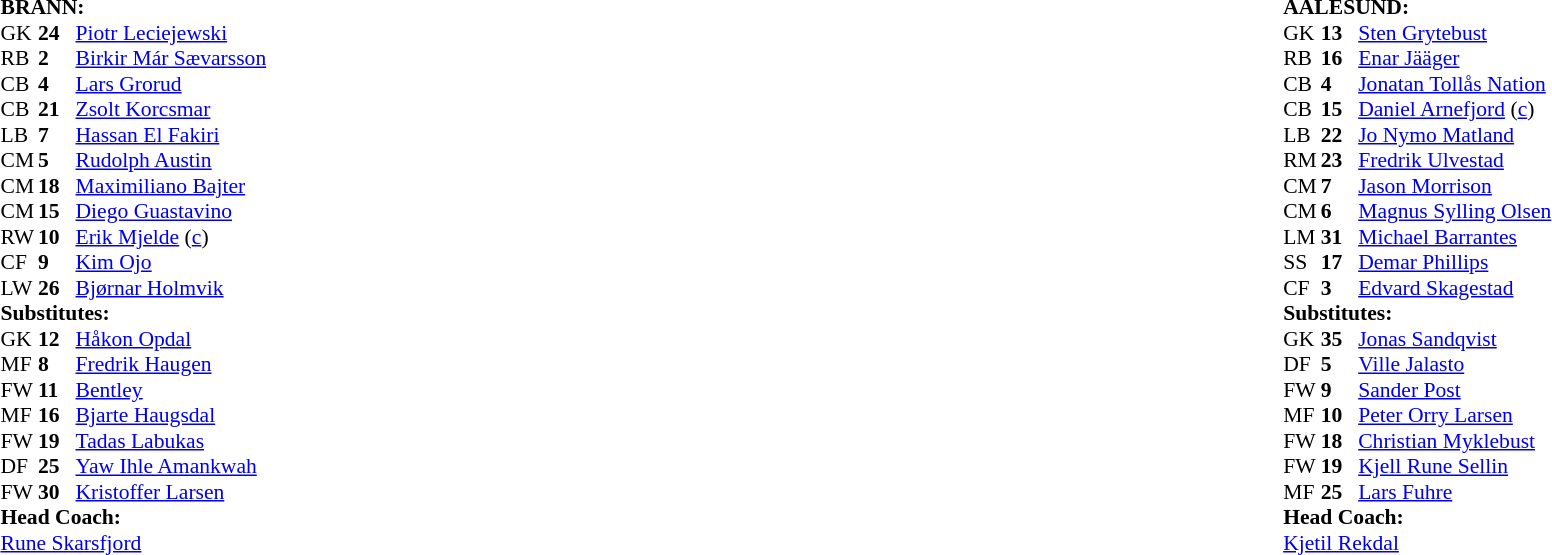<table width="100%">
<tr>
<td valign="top" width="50%"><br><table style="font-size: 90%" cellspacing="0" cellpadding="0">
<tr>
<td colspan="4"><strong>BRANN:</strong></td>
</tr>
<tr>
<th width="25"></th>
<th width="25"></th>
</tr>
<tr>
<td>GK</td>
<td><strong>24</strong></td>
<td> <a href='#'>Piotr Leciejewski</a></td>
</tr>
<tr>
<td>RB</td>
<td><strong>2</strong></td>
<td> <a href='#'>Birkir Már Sævarsson</a> </td>
<td></td>
</tr>
<tr>
<td>CB</td>
<td><strong>4</strong></td>
<td> <a href='#'>Lars Grorud</a></td>
</tr>
<tr>
<td>CB</td>
<td><strong>21</strong></td>
<td> <a href='#'>Zsolt Korcsmar</a></td>
</tr>
<tr>
<td>LB</td>
<td><strong>7</strong></td>
<td> <a href='#'>Hassan El Fakiri</a></td>
</tr>
<tr>
<td>CM</td>
<td><strong>5</strong></td>
<td> <a href='#'>Rudolph Austin</a></td>
</tr>
<tr>
<td>CM</td>
<td><strong>18</strong></td>
<td> <a href='#'>Maximiliano Bajter</a></td>
<td> </td>
<td></td>
</tr>
<tr>
<td>CM</td>
<td><strong>15</strong></td>
<td> <a href='#'>Diego Guastavino</a></td>
</tr>
<tr>
<td>RW</td>
<td><strong>10</strong></td>
<td> <a href='#'>Erik Mjelde</a> (<a href='#'>c</a>)</td>
</tr>
<tr>
<td>CF</td>
<td><strong>9</strong></td>
<td> <a href='#'>Kim Ojo</a></td>
</tr>
<tr>
<td>LW</td>
<td><strong>26</strong></td>
<td> <a href='#'>Bjørnar Holmvik</a></td>
<td></td>
<td></td>
</tr>
<tr>
<td colspan=4><strong>Substitutes:</strong></td>
</tr>
<tr>
<td>GK</td>
<td><strong>12</strong></td>
<td> <a href='#'>Håkon Opdal</a></td>
</tr>
<tr>
<td>MF</td>
<td><strong>8</strong></td>
<td> <a href='#'>Fredrik Haugen</a></td>
<td></td>
<td></td>
</tr>
<tr>
<td>FW</td>
<td><strong>11</strong></td>
<td> <a href='#'>Bentley</a></td>
</tr>
<tr>
<td>MF</td>
<td><strong>16</strong></td>
<td> <a href='#'>Bjarte Haugsdal</a></td>
</tr>
<tr>
<td>FW</td>
<td><strong>19</strong></td>
<td> <a href='#'>Tadas Labukas</a></td>
<td></td>
<td></td>
</tr>
<tr>
<td>DF</td>
<td><strong>25</strong></td>
<td> <a href='#'>Yaw Ihle Amankwah</a></td>
</tr>
<tr>
<td>FW</td>
<td><strong>30</strong></td>
<td> <a href='#'>Kristoffer Larsen</a></td>
</tr>
<tr>
<td colspan=4><strong>Head Coach:</strong></td>
</tr>
<tr>
<td colspan="4"> <a href='#'>Rune Skarsfjord</a></td>
</tr>
</table>
</td>
<td valign="top" width="50%"><br><table style="font-size: 90%" cellspacing="0" cellpadding="0" align=center>
<tr>
<td colspan="4"><strong>AALESUND:</strong></td>
</tr>
<tr>
<th width="25"></th>
<th width="25"></th>
</tr>
<tr>
<td>GK</td>
<td><strong>13</strong></td>
<td> <a href='#'>Sten Grytebust</a></td>
</tr>
<tr>
<td>RB</td>
<td><strong>16</strong></td>
<td> <a href='#'>Enar Jääger</a></td>
</tr>
<tr>
<td>CB</td>
<td><strong>4</strong></td>
<td> <a href='#'>Jonatan Tollås Nation</a></td>
</tr>
<tr>
<td>CB</td>
<td><strong>15</strong></td>
<td> <a href='#'>Daniel Arnefjord</a> (<a href='#'>c</a>)</td>
</tr>
<tr>
<td>LB</td>
<td><strong>22</strong></td>
<td> <a href='#'>Jo Nymo Matland</a></td>
</tr>
<tr>
<td>RM</td>
<td><strong>23</strong></td>
<td> <a href='#'>Fredrik Ulvestad</a></td>
</tr>
<tr>
<td>CM</td>
<td><strong>7</strong></td>
<td> <a href='#'>Jason Morrison</a></td>
<td></td>
</tr>
<tr>
<td>CM</td>
<td><strong>6</strong></td>
<td> <a href='#'>Magnus Sylling Olsen</a></td>
<td></td>
<td></td>
</tr>
<tr>
<td>LM</td>
<td><strong>31</strong></td>
<td> <a href='#'>Michael Barrantes</a></td>
<td></td>
<td></td>
</tr>
<tr>
<td>SS</td>
<td><strong>17</strong></td>
<td> <a href='#'>Demar Phillips</a></td>
</tr>
<tr>
<td>CF</td>
<td><strong>3</strong></td>
<td> <a href='#'>Edvard Skagestad</a></td>
<td></td>
<td></td>
</tr>
<tr>
<td colspan=4><strong>Substitutes:</strong></td>
</tr>
<tr>
<td>GK</td>
<td><strong>35</strong></td>
<td> <a href='#'>Jonas Sandqvist</a></td>
</tr>
<tr>
<td>DF</td>
<td><strong>5</strong></td>
<td> <a href='#'>Ville Jalasto</a></td>
<td></td>
<td></td>
</tr>
<tr>
<td>FW</td>
<td><strong>9</strong></td>
<td> <a href='#'>Sander Post</a></td>
<td></td>
<td></td>
</tr>
<tr>
<td>MF</td>
<td><strong>10</strong></td>
<td> <a href='#'>Peter Orry Larsen</a></td>
<td></td>
<td></td>
</tr>
<tr>
<td>FW</td>
<td><strong>18</strong></td>
<td> <a href='#'>Christian Myklebust</a></td>
</tr>
<tr>
<td>FW</td>
<td><strong>19</strong></td>
<td> <a href='#'>Kjell Rune Sellin</a></td>
</tr>
<tr>
<td>MF</td>
<td><strong>25</strong></td>
<td> <a href='#'>Lars Fuhre</a></td>
</tr>
<tr>
<td colspan=4><strong>Head Coach:</strong></td>
</tr>
<tr>
<td colspan="4"> <a href='#'>Kjetil Rekdal</a></td>
</tr>
</table>
</td>
</tr>
</table>
